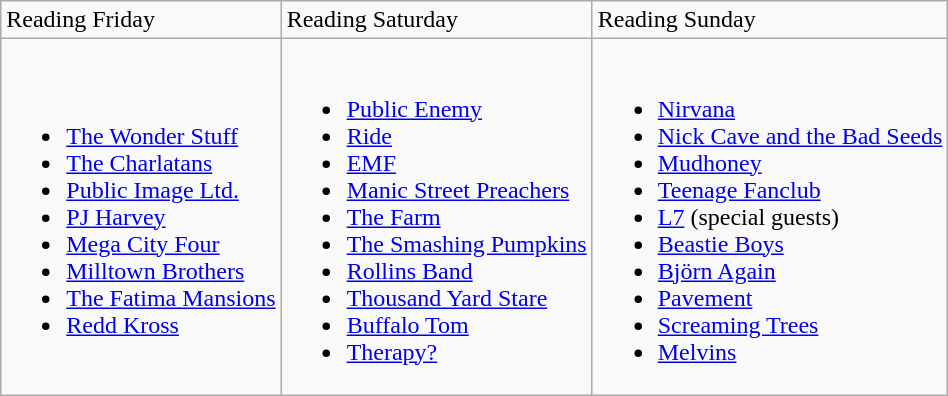<table class="wikitable">
<tr>
<td>Reading Friday</td>
<td>Reading Saturday</td>
<td>Reading Sunday</td>
</tr>
<tr James Brockhurst Band>
<td><br><ul><li><a href='#'>The Wonder Stuff</a></li><li><a href='#'>The Charlatans</a></li><li><a href='#'>Public Image Ltd.</a></li><li><a href='#'>PJ Harvey</a></li><li><a href='#'>Mega City Four</a></li><li><a href='#'>Milltown Brothers</a></li><li><a href='#'>The Fatima Mansions</a></li><li><a href='#'>Redd Kross</a></li></ul></td>
<td><br><ul><li><a href='#'>Public Enemy</a></li><li><a href='#'>Ride</a></li><li><a href='#'>EMF</a></li><li><a href='#'>Manic Street Preachers</a></li><li><a href='#'>The Farm</a></li><li><a href='#'>The Smashing Pumpkins</a></li><li><a href='#'>Rollins Band</a></li><li><a href='#'>Thousand Yard Stare</a></li><li><a href='#'>Buffalo Tom</a></li><li><a href='#'>Therapy?</a></li></ul></td>
<td><br><ul><li><a href='#'>Nirvana</a></li><li><a href='#'>Nick Cave and the Bad Seeds</a></li><li><a href='#'>Mudhoney</a></li><li><a href='#'>Teenage Fanclub</a></li><li><a href='#'>L7</a> (special guests)</li><li><a href='#'>Beastie Boys</a></li><li><a href='#'>Björn Again</a></li><li><a href='#'>Pavement</a></li><li><a href='#'>Screaming Trees</a></li><li><a href='#'>Melvins</a></li></ul></td>
</tr>
</table>
